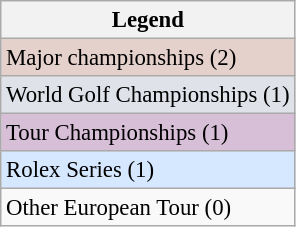<table class="wikitable" style="font-size:95%;">
<tr>
<th>Legend</th>
</tr>
<tr style="background:#e5d1cb;">
<td>Major championships (2)</td>
</tr>
<tr style="background:#dfe2e9">
<td>World Golf Championships (1)</td>
</tr>
<tr style="background:thistle;">
<td>Tour Championships (1)</td>
</tr>
<tr style="background:#D6E8FF;">
<td>Rolex Series (1)</td>
</tr>
<tr>
<td>Other European Tour (0)</td>
</tr>
</table>
